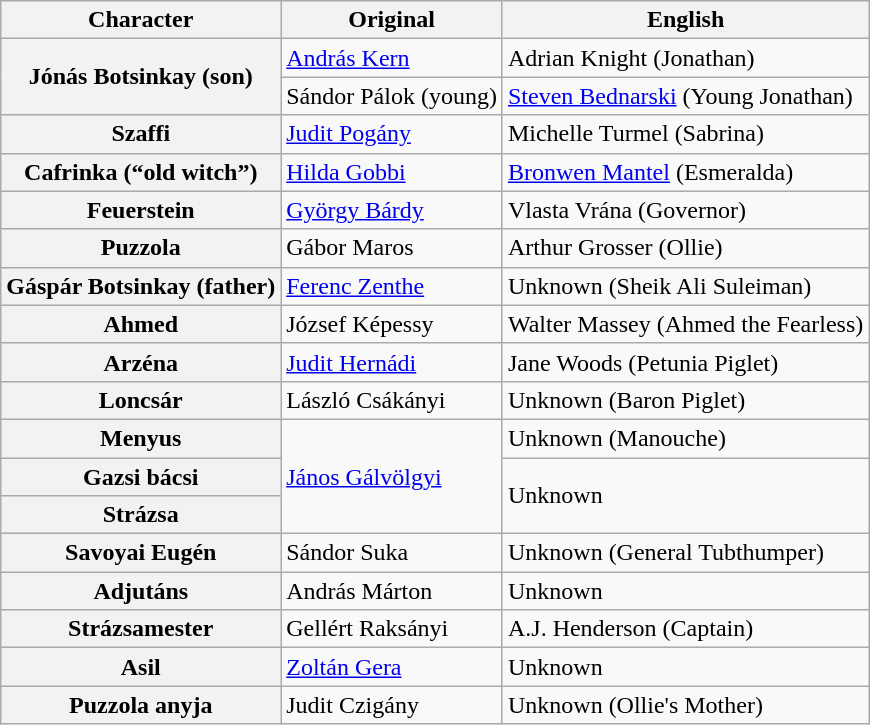<table class="wikitable">
<tr>
<th>Character</th>
<th>Original</th>
<th>English</th>
</tr>
<tr>
<th rowspan="2">Jónás Botsinkay (son)</th>
<td><a href='#'>András Kern</a></td>
<td>Adrian Knight (Jonathan)</td>
</tr>
<tr>
<td>Sándor Pálok (young)</td>
<td><a href='#'>Steven Bednarski</a> (Young Jonathan)</td>
</tr>
<tr>
<th>Szaffi</th>
<td><a href='#'>Judit Pogány</a></td>
<td>Michelle Turmel (Sabrina)</td>
</tr>
<tr>
<th>Cafrinka (“old witch”)</th>
<td><a href='#'>Hilda Gobbi</a></td>
<td><a href='#'>Bronwen Mantel</a> (Esmeralda)</td>
</tr>
<tr>
<th>Feuerstein</th>
<td><a href='#'>György Bárdy</a></td>
<td>Vlasta Vrána (Governor)</td>
</tr>
<tr>
<th>Puzzola</th>
<td>Gábor Maros</td>
<td>Arthur Grosser (Ollie)</td>
</tr>
<tr>
<th>Gáspár Botsinkay (father)</th>
<td><a href='#'>Ferenc Zenthe</a></td>
<td>Unknown (Sheik Ali Suleiman)</td>
</tr>
<tr>
<th>Ahmed</th>
<td>József Képessy</td>
<td>Walter Massey (Ahmed the Fearless)</td>
</tr>
<tr>
<th>Arzéna</th>
<td><a href='#'>Judit Hernádi</a></td>
<td>Jane Woods (Petunia Piglet)</td>
</tr>
<tr>
<th>Loncsár</th>
<td>László Csákányi</td>
<td>Unknown (Baron Piglet)</td>
</tr>
<tr>
<th>Menyus</th>
<td rowspan="3"><a href='#'>János Gálvölgyi</a></td>
<td>Unknown (Manouche)</td>
</tr>
<tr>
<th>Gazsi bácsi</th>
<td rowspan="2">Unknown</td>
</tr>
<tr>
<th>Strázsa</th>
</tr>
<tr>
<th>Savoyai Eugén</th>
<td>Sándor Suka</td>
<td>Unknown (General Tubthumper)</td>
</tr>
<tr>
<th>Adjutáns</th>
<td>András Márton</td>
<td>Unknown</td>
</tr>
<tr>
<th>Strázsamester</th>
<td>Gellért Raksányi</td>
<td>A.J. Henderson (Captain)</td>
</tr>
<tr>
<th>Asil</th>
<td><a href='#'>Zoltán Gera</a></td>
<td>Unknown</td>
</tr>
<tr>
<th>Puzzola anyja</th>
<td>Judit Czigány</td>
<td>Unknown (Ollie's Mother)</td>
</tr>
</table>
